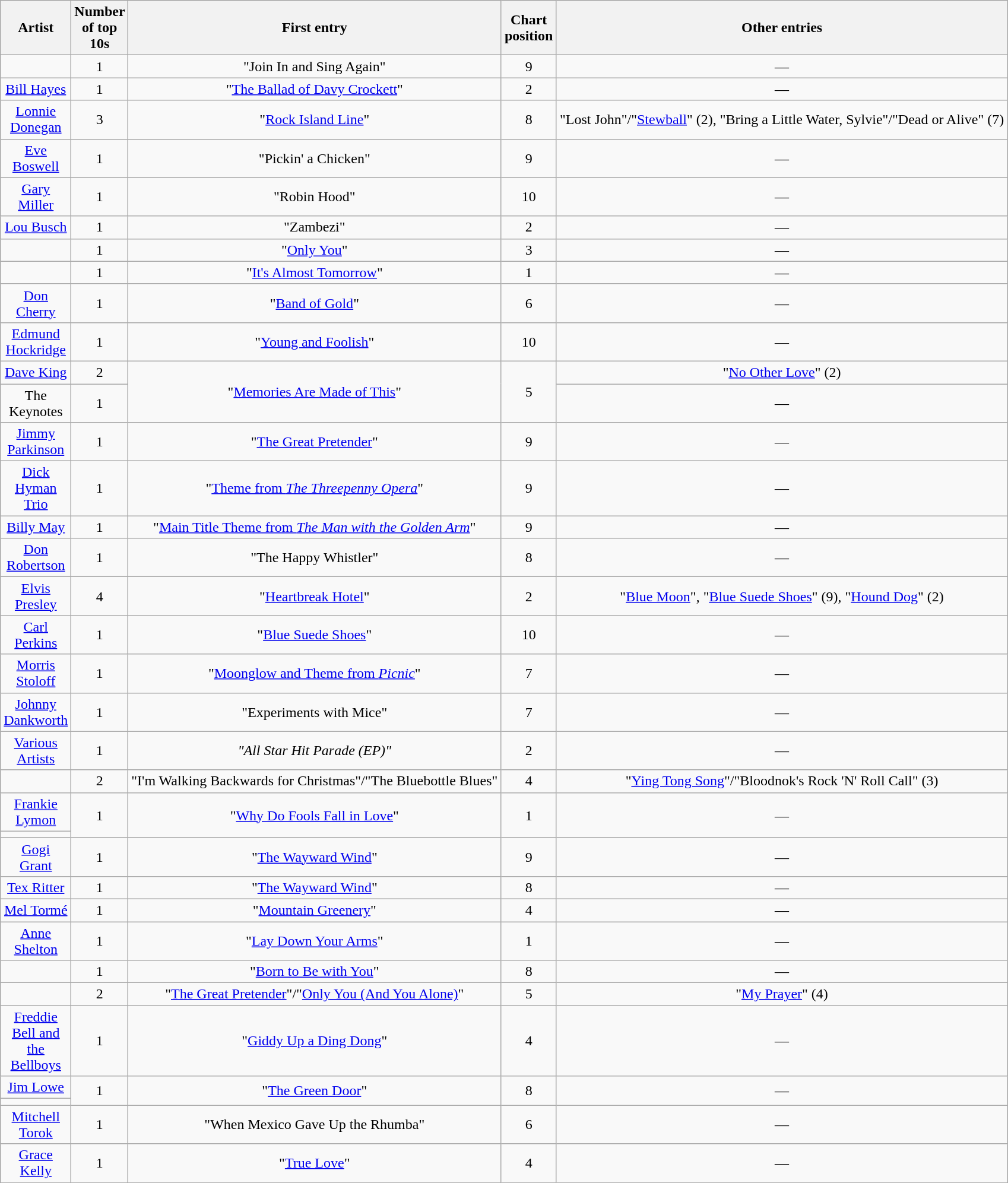<table class="wikitable sortable mw-collapsible mw-collapsed" style="text-align:center;">
<tr>
<th scope="col" style="width:55px;">Artist</th>
<th scope="col" style="width:55px;" data-sort-type="number">Number of top 10s</th>
<th scope="col" style="text-align:center;">First entry</th>
<th scope="col" style="width:55px;" data-sort-type="number">Chart position</th>
<th scope="col" style="text-align:center;">Other entries</th>
</tr>
<tr>
<td></td>
<td>1</td>
<td>"Join In and Sing Again"</td>
<td>9</td>
<td>—</td>
</tr>
<tr>
<td><a href='#'>Bill Hayes</a></td>
<td>1</td>
<td>"<a href='#'>The Ballad of Davy Crockett</a>"</td>
<td>2</td>
<td>—</td>
</tr>
<tr>
<td><a href='#'>Lonnie Donegan</a></td>
<td>3</td>
<td>"<a href='#'>Rock Island Line</a>"</td>
<td>8</td>
<td>"Lost John"/"<a href='#'>Stewball</a>" (2), "Bring a Little Water, Sylvie"/"Dead or Alive" (7)</td>
</tr>
<tr>
<td><a href='#'>Eve Boswell</a></td>
<td>1</td>
<td>"Pickin' a Chicken"</td>
<td>9</td>
<td>—</td>
</tr>
<tr>
<td><a href='#'>Gary Miller</a></td>
<td>1</td>
<td>"Robin Hood"</td>
<td>10</td>
<td>—</td>
</tr>
<tr>
<td><a href='#'>Lou Busch</a></td>
<td>1</td>
<td>"Zambezi"</td>
<td>2</td>
<td>—</td>
</tr>
<tr>
<td></td>
<td>1</td>
<td>"<a href='#'>Only You</a>"</td>
<td>3</td>
<td>—</td>
</tr>
<tr>
<td></td>
<td>1</td>
<td>"<a href='#'>It's Almost Tomorrow</a>"</td>
<td>1</td>
<td>—</td>
</tr>
<tr>
<td><a href='#'>Don Cherry</a></td>
<td>1</td>
<td>"<a href='#'>Band of Gold</a>"</td>
<td>6</td>
<td>—</td>
</tr>
<tr>
<td><a href='#'>Edmund Hockridge</a></td>
<td>1</td>
<td>"<a href='#'>Young and Foolish</a>"</td>
<td>10</td>
<td>—</td>
</tr>
<tr>
<td><a href='#'>Dave King</a></td>
<td>2</td>
<td rowspan="2">"<a href='#'>Memories Are Made of This</a>"</td>
<td rowspan="2">5</td>
<td>"<a href='#'>No Other Love</a>" (2)</td>
</tr>
<tr>
<td>The Keynotes</td>
<td>1</td>
<td>—</td>
</tr>
<tr>
<td><a href='#'>Jimmy Parkinson</a></td>
<td>1</td>
<td>"<a href='#'>The Great Pretender</a>"</td>
<td>9</td>
<td>—</td>
</tr>
<tr>
<td><a href='#'>Dick Hyman Trio</a></td>
<td>1</td>
<td>"<a href='#'>Theme from <em>The Threepenny Opera</em></a>"</td>
<td>9</td>
<td>—</td>
</tr>
<tr>
<td><a href='#'>Billy May</a></td>
<td>1</td>
<td>"<a href='#'>Main Title Theme from <em>The Man with the Golden Arm</em></a>"</td>
<td>9</td>
<td>—</td>
</tr>
<tr>
<td><a href='#'>Don Robertson</a></td>
<td>1</td>
<td>"The Happy Whistler"</td>
<td>8</td>
<td>—</td>
</tr>
<tr>
<td><a href='#'>Elvis Presley</a></td>
<td>4</td>
<td>"<a href='#'>Heartbreak Hotel</a>"</td>
<td>2</td>
<td>"<a href='#'>Blue Moon</a>", "<a href='#'>Blue Suede Shoes</a>" (9), "<a href='#'>Hound Dog</a>" (2)</td>
</tr>
<tr>
<td><a href='#'>Carl Perkins</a></td>
<td>1</td>
<td>"<a href='#'>Blue Suede Shoes</a>"</td>
<td>10</td>
<td>—</td>
</tr>
<tr>
<td><a href='#'>Morris Stoloff</a></td>
<td>1</td>
<td>"<a href='#'>Moonglow and Theme from <em>Picnic</em></a>"</td>
<td>7</td>
<td>—</td>
</tr>
<tr>
<td><a href='#'>Johnny Dankworth</a></td>
<td>1</td>
<td>"Experiments with Mice"</td>
<td>7</td>
<td>—</td>
</tr>
<tr>
<td><a href='#'>Various Artists</a></td>
<td>1</td>
<td><em>"All Star Hit Parade (EP)"</em></td>
<td>2</td>
<td>—</td>
</tr>
<tr>
<td></td>
<td>2</td>
<td>"I'm Walking Backwards for Christmas"/"The Bluebottle Blues"</td>
<td>4</td>
<td>"<a href='#'>Ying Tong Song</a>"/"Bloodnok's Rock 'N' Roll Call" (3)</td>
</tr>
<tr>
<td><a href='#'>Frankie Lymon</a></td>
<td rowspan="2">1</td>
<td rowspan="2">"<a href='#'>Why Do Fools Fall in Love</a>"</td>
<td rowspan="2">1</td>
<td rowspan="2">—</td>
</tr>
<tr>
<td></td>
</tr>
<tr>
<td><a href='#'>Gogi Grant</a></td>
<td>1</td>
<td>"<a href='#'>The Wayward Wind</a>"</td>
<td>9</td>
<td>—</td>
</tr>
<tr>
<td><a href='#'>Tex Ritter</a></td>
<td>1</td>
<td>"<a href='#'>The Wayward Wind</a>"</td>
<td>8</td>
<td>—</td>
</tr>
<tr>
<td><a href='#'>Mel Tormé</a></td>
<td>1</td>
<td>"<a href='#'>Mountain Greenery</a>"</td>
<td>4</td>
<td>—</td>
</tr>
<tr>
<td><a href='#'>Anne Shelton</a></td>
<td>1</td>
<td>"<a href='#'>Lay Down Your Arms</a>"</td>
<td>1</td>
<td>—</td>
</tr>
<tr>
<td></td>
<td>1</td>
<td>"<a href='#'>Born to Be with You</a>"</td>
<td>8</td>
<td>—</td>
</tr>
<tr>
<td></td>
<td>2</td>
<td>"<a href='#'>The Great Pretender</a>"/"<a href='#'>Only You (And You Alone)</a>"</td>
<td>5</td>
<td>"<a href='#'>My Prayer</a>" (4)</td>
</tr>
<tr>
<td><a href='#'>Freddie Bell and the Bellboys</a></td>
<td>1</td>
<td>"<a href='#'>Giddy Up a Ding Dong</a>"</td>
<td>4</td>
<td>—</td>
</tr>
<tr>
<td><a href='#'>Jim Lowe</a></td>
<td rowspan="2">1</td>
<td rowspan="2">"<a href='#'>The Green Door</a>"</td>
<td rowspan="2">8</td>
<td rowspan="2">—</td>
</tr>
<tr>
<td></td>
</tr>
<tr>
<td><a href='#'>Mitchell Torok</a></td>
<td>1</td>
<td>"When Mexico Gave Up the Rhumba"</td>
<td>6</td>
<td>—</td>
</tr>
<tr>
<td><a href='#'>Grace Kelly</a></td>
<td>1</td>
<td>"<a href='#'>True Love</a>" </td>
<td>4</td>
<td>—</td>
</tr>
</table>
